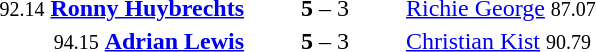<table style="text-align:center">
<tr>
<th width=223></th>
<th width=100></th>
<th width=223></th>
</tr>
<tr>
<td align=right><small><span>92.14</span></small> <strong><a href='#'>Ronny Huybrechts</a></strong> </td>
<td><strong>5</strong> – 3</td>
<td align=left> <a href='#'>Richie George</a> <small><span>87.07</span></small></td>
</tr>
<tr>
<td align=right><small><span>94.15</span></small> <strong><a href='#'>Adrian Lewis</a></strong> </td>
<td><strong>5</strong> – 3</td>
<td align=left> <a href='#'>Christian Kist</a> <small><span>90.79</span></small></td>
</tr>
</table>
